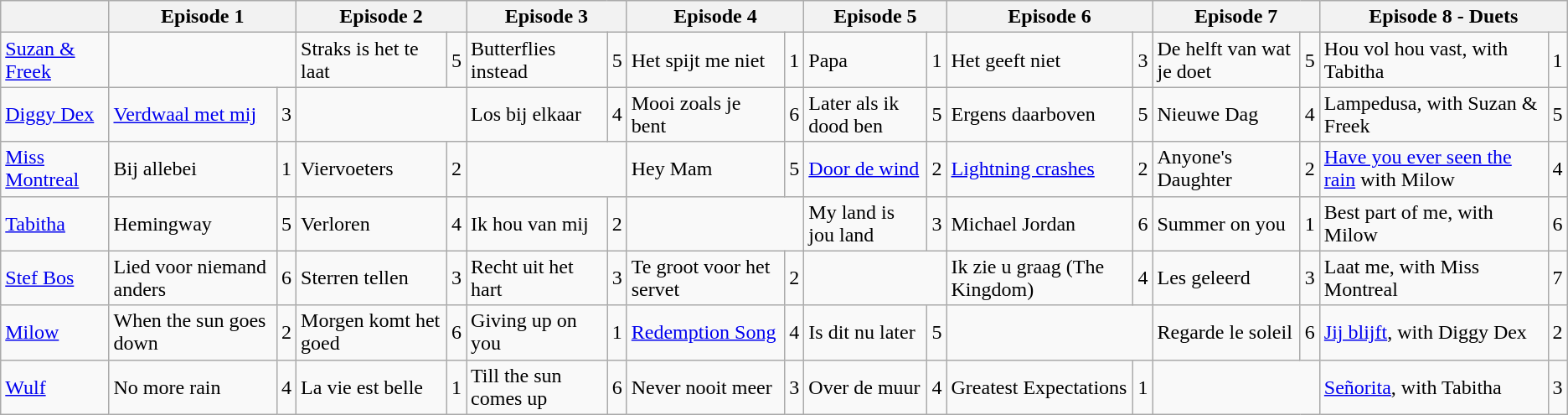<table class="wikitable">
<tr>
<th></th>
<th colspan="2">Episode 1</th>
<th colspan="2">Episode 2</th>
<th colspan="2">Episode 3</th>
<th colspan="2">Episode 4</th>
<th colspan="2">Episode 5</th>
<th colspan="2">Episode 6</th>
<th colspan="2">Episode 7</th>
<th colspan="2">Episode 8 - Duets</th>
</tr>
<tr>
<td><a href='#'>Suzan & Freek</a></td>
<td colspan="2"></td>
<td>Straks is het te laat</td>
<td>5</td>
<td>Butterflies instead</td>
<td>5</td>
<td>Het spijt me niet</td>
<td>1</td>
<td>Papa</td>
<td>1</td>
<td>Het geeft niet</td>
<td>3</td>
<td>De helft van wat je doet</td>
<td>5</td>
<td>Hou vol hou vast, with Tabitha</td>
<td>1</td>
</tr>
<tr>
<td><a href='#'>Diggy Dex</a></td>
<td><a href='#'>Verdwaal met mij</a></td>
<td>3</td>
<td colspan="2"></td>
<td>Los bij elkaar</td>
<td>4</td>
<td>Mooi zoals je bent</td>
<td>6</td>
<td>Later als ik dood ben</td>
<td>5</td>
<td>Ergens daarboven</td>
<td>5</td>
<td>Nieuwe Dag</td>
<td>4</td>
<td>Lampedusa, with Suzan & Freek</td>
<td>5</td>
</tr>
<tr>
<td><a href='#'>Miss Montreal</a></td>
<td>Bij allebei</td>
<td>1</td>
<td>Viervoeters</td>
<td>2</td>
<td colspan="2"></td>
<td>Hey Mam</td>
<td>5</td>
<td><a href='#'>Door de wind</a></td>
<td>2</td>
<td><a href='#'>Lightning crashes</a></td>
<td>2</td>
<td>Anyone's Daughter</td>
<td>2</td>
<td><a href='#'>Have you ever seen the rain</a> with Milow</td>
<td>4</td>
</tr>
<tr>
<td><a href='#'>Tabitha</a></td>
<td>Hemingway</td>
<td>5</td>
<td>Verloren</td>
<td>4</td>
<td>Ik hou van mij</td>
<td>2</td>
<td colspan="2"></td>
<td>My land is jou land</td>
<td>3</td>
<td>Michael Jordan</td>
<td>6</td>
<td>Summer on you</td>
<td>1</td>
<td>Best part of me, with Milow</td>
<td>6</td>
</tr>
<tr>
<td><a href='#'>Stef Bos</a></td>
<td>Lied voor niemand anders</td>
<td>6</td>
<td>Sterren tellen</td>
<td>3</td>
<td>Recht uit het hart</td>
<td>3</td>
<td>Te groot voor het servet</td>
<td>2</td>
<td colspan="2"></td>
<td>Ik zie u graag (The Kingdom)</td>
<td>4</td>
<td>Les geleerd</td>
<td>3</td>
<td>Laat me, with Miss Montreal</td>
<td>7</td>
</tr>
<tr>
<td><a href='#'>Milow</a></td>
<td>When the sun goes down</td>
<td>2</td>
<td>Morgen komt het goed</td>
<td>6</td>
<td>Giving up on you</td>
<td>1</td>
<td><a href='#'>Redemption Song</a></td>
<td>4</td>
<td>Is dit nu later</td>
<td>5</td>
<td colspan="2"></td>
<td>Regarde le soleil</td>
<td>6</td>
<td><a href='#'>Jij blijft</a>, with Diggy Dex</td>
<td>2</td>
</tr>
<tr>
<td><a href='#'>Wulf</a></td>
<td>No more rain</td>
<td>4</td>
<td>La vie est belle</td>
<td>1</td>
<td>Till the sun comes up</td>
<td>6</td>
<td>Never nooit meer</td>
<td>3</td>
<td>Over de muur</td>
<td>4</td>
<td>Greatest Expectations</td>
<td>1</td>
<td colspan="2"></td>
<td><a href='#'>Señorita</a>, with Tabitha</td>
<td>3</td>
</tr>
</table>
